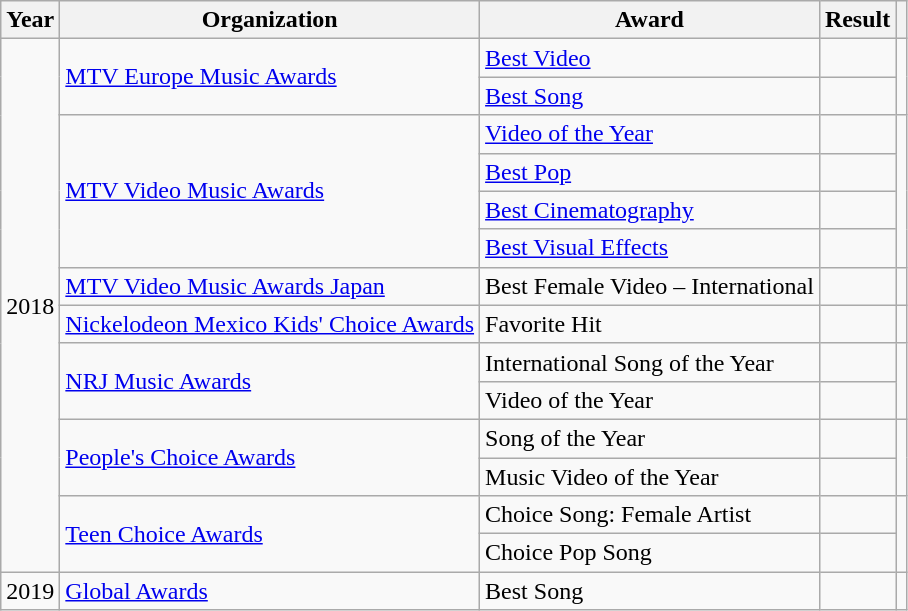<table class="wikitable">
<tr>
<th>Year</th>
<th>Organization</th>
<th>Award</th>
<th>Result</th>
<th></th>
</tr>
<tr>
<td rowspan="14">2018</td>
<td rowspan="2"><a href='#'>MTV Europe Music Awards</a></td>
<td><a href='#'>Best Video</a></td>
<td></td>
<td rowspan="2"></td>
</tr>
<tr>
<td><a href='#'>Best Song</a></td>
<td></td>
</tr>
<tr>
<td rowspan="4"><a href='#'>MTV Video Music Awards</a></td>
<td><a href='#'>Video of the Year</a></td>
<td></td>
<td rowspan="4"></td>
</tr>
<tr>
<td><a href='#'>Best Pop</a></td>
<td></td>
</tr>
<tr>
<td><a href='#'>Best Cinematography</a></td>
<td></td>
</tr>
<tr>
<td><a href='#'>Best Visual Effects</a></td>
<td></td>
</tr>
<tr>
<td><a href='#'>MTV Video Music Awards Japan</a></td>
<td>Best Female Video – International</td>
<td></td>
<td></td>
</tr>
<tr>
<td><a href='#'>Nickelodeon Mexico Kids' Choice Awards</a></td>
<td>Favorite Hit</td>
<td></td>
<td></td>
</tr>
<tr>
<td rowspan="2"><a href='#'>NRJ Music Awards</a></td>
<td>International Song of the Year</td>
<td></td>
<td rowspan="2"></td>
</tr>
<tr>
<td>Video of the Year</td>
<td></td>
</tr>
<tr>
<td rowspan="2"><a href='#'>People's Choice Awards</a></td>
<td>Song of the Year</td>
<td></td>
<td rowspan="2"></td>
</tr>
<tr>
<td>Music Video of the Year</td>
<td></td>
</tr>
<tr>
<td rowspan="2"><a href='#'>Teen Choice Awards</a></td>
<td>Choice Song: Female Artist</td>
<td></td>
<td rowspan="2"></td>
</tr>
<tr>
<td>Choice Pop Song</td>
<td></td>
</tr>
<tr>
<td>2019</td>
<td><a href='#'>Global Awards</a></td>
<td>Best Song</td>
<td></td>
<td></td>
</tr>
</table>
